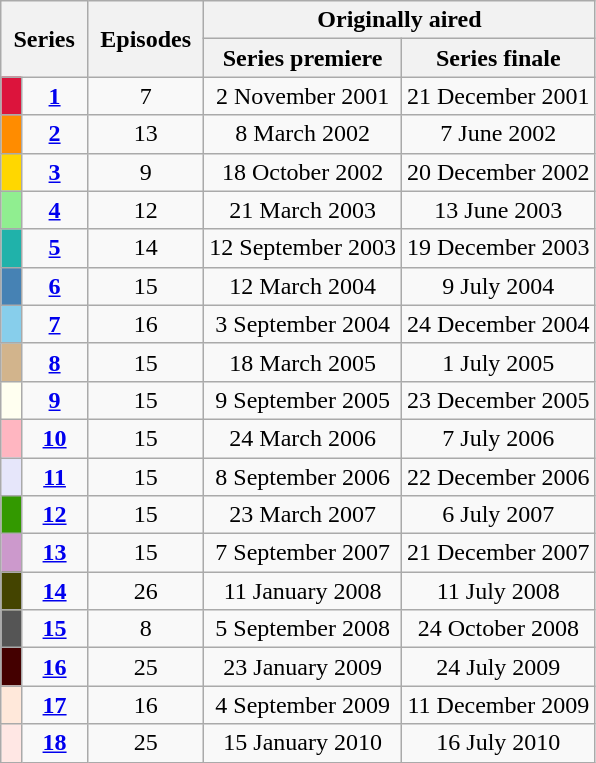<table class="wikitable" style="text-align: center;">
<tr>
<th style="padding: 0 8px;" colspan="2" rowspan="2">Series</th>
<th style="padding: 0 8px;" rowspan="2">Episodes</th>
<th colspan="2">Originally aired</th>
</tr>
<tr>
<th>Series premiere</th>
<th>Series finale</th>
</tr>
<tr>
<td bgcolor=Crimson></td>
<td><strong><a href='#'>1</a></strong></td>
<td>7</td>
<td>2 November 2001</td>
<td>21 December 2001</td>
</tr>
<tr>
<td bgcolor=DarkOrange></td>
<td><strong><a href='#'>2</a></strong></td>
<td>13</td>
<td>8 March 2002</td>
<td>7 June 2002</td>
</tr>
<tr>
<td bgcolor=Gold></td>
<td><strong><a href='#'>3</a></strong></td>
<td>9</td>
<td>18 October 2002</td>
<td>20 December 2002</td>
</tr>
<tr>
<td bgcolor=LightGreen></td>
<td><strong><a href='#'>4</a></strong></td>
<td>12</td>
<td>21 March 2003</td>
<td>13 June 2003</td>
</tr>
<tr>
<td bgcolor=LightSeaGreen></td>
<td><strong><a href='#'>5</a></strong></td>
<td>14</td>
<td>12 September 2003</td>
<td>19 December 2003</td>
</tr>
<tr>
<td bgcolor=SteelBlue></td>
<td><strong><a href='#'>6</a></strong></td>
<td>15</td>
<td>12 March 2004</td>
<td>9 July 2004</td>
</tr>
<tr>
<td bgcolor=SkyBlue></td>
<td><strong><a href='#'>7</a></strong></td>
<td>16</td>
<td>3 September 2004</td>
<td>24 December 2004</td>
</tr>
<tr>
<td bgcolor=Tan></td>
<td><strong><a href='#'>8</a></strong></td>
<td>15</td>
<td>18 March 2005</td>
<td>1 July 2005</td>
</tr>
<tr>
<td bgcolor=Ivory></td>
<td><strong><a href='#'>9</a></strong></td>
<td>15</td>
<td>9 September 2005</td>
<td>23 December 2005</td>
</tr>
<tr>
<td bgcolor=LightPink></td>
<td><strong><a href='#'>10</a></strong></td>
<td>15</td>
<td>24 March 2006</td>
<td>7 July 2006</td>
</tr>
<tr>
<td bgcolor=Lavender></td>
<td><strong><a href='#'>11</a></strong></td>
<td>15</td>
<td>8 September 2006</td>
<td>22 December 2006</td>
</tr>
<tr>
<td bgcolor=339900></td>
<td><strong><a href='#'>12</a></strong></td>
<td>15</td>
<td>23 March 2007</td>
<td>6 July 2007</td>
</tr>
<tr>
<td bgcolor=CC99CC></td>
<td><strong><a href='#'>13</a></strong></td>
<td>15</td>
<td>7 September 2007</td>
<td>21 December 2007</td>
</tr>
<tr>
<td bgcolor=444400></td>
<td><strong><a href='#'>14</a></strong></td>
<td>26</td>
<td>11 January 2008</td>
<td>11 July 2008</td>
</tr>
<tr>
<td bgcolor=555555></td>
<td><strong><a href='#'>15</a></strong></td>
<td>8</td>
<td>5 September 2008</td>
<td>24 October 2008</td>
</tr>
<tr>
<td bgcolor=440000></td>
<td><strong><a href='#'>16</a></strong></td>
<td>25</td>
<td>23 January 2009</td>
<td>24 July 2009</td>
</tr>
<tr>
<td bgcolor=FFE8DA></td>
<td><strong><a href='#'>17</a></strong></td>
<td>16</td>
<td>4 September 2009</td>
<td>11 December 2009</td>
</tr>
<tr>
<td bgcolor=FFE7E4></td>
<td><strong><a href='#'>18</a></strong></td>
<td>25</td>
<td>15 January 2010</td>
<td>16 July 2010</td>
</tr>
</table>
